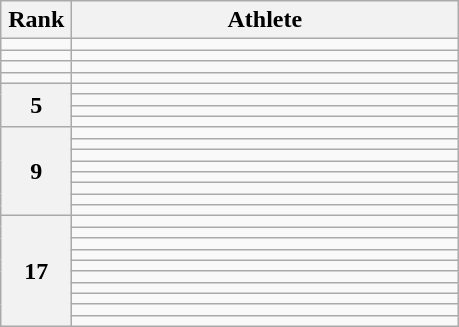<table class="wikitable" style="text-align: center;">
<tr>
<th width=40>Rank</th>
<th width=250>Athlete</th>
</tr>
<tr>
<td></td>
<td align="left"></td>
</tr>
<tr>
<td></td>
<td align="left"></td>
</tr>
<tr>
<td></td>
<td align="left"></td>
</tr>
<tr>
<td></td>
<td align="left"></td>
</tr>
<tr>
<th rowspan=4>5</th>
<td align="left"></td>
</tr>
<tr>
<td align="left"></td>
</tr>
<tr>
<td align="left"></td>
</tr>
<tr>
<td align="left"></td>
</tr>
<tr>
<th rowspan=8>9</th>
<td align="left"></td>
</tr>
<tr>
<td align="left"></td>
</tr>
<tr>
<td align="left"></td>
</tr>
<tr>
<td align="left"></td>
</tr>
<tr>
<td align="left"></td>
</tr>
<tr>
<td align="left"></td>
</tr>
<tr>
<td align="left"></td>
</tr>
<tr>
<td align="left"></td>
</tr>
<tr>
<th rowspan=10>17</th>
<td align="left"></td>
</tr>
<tr>
<td align="left"></td>
</tr>
<tr>
<td align="left"></td>
</tr>
<tr>
<td align="left"></td>
</tr>
<tr>
<td align="left"></td>
</tr>
<tr>
<td align="left"></td>
</tr>
<tr>
<td align="left"></td>
</tr>
<tr>
<td align="left"></td>
</tr>
<tr>
<td align="left"></td>
</tr>
<tr>
<td align="left"></td>
</tr>
</table>
